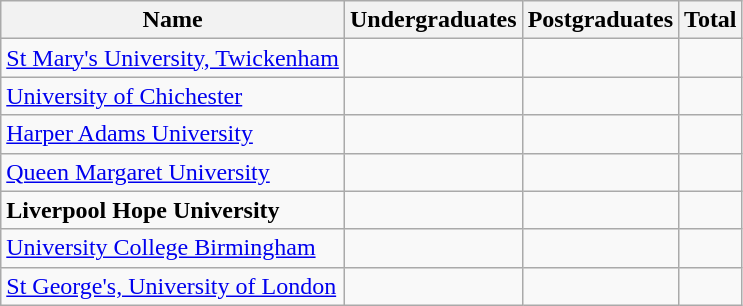<table class="wikitable sortable">
<tr>
<th>Name</th>
<th>Undergraduates</th>
<th>Postgraduates</th>
<th>Total</th>
</tr>
<tr>
<td><a href='#'>St Mary's University, Twickenham</a></td>
<td></td>
<td></td>
<td></td>
</tr>
<tr>
<td><a href='#'>University of Chichester</a></td>
<td></td>
<td></td>
<td></td>
</tr>
<tr>
<td><a href='#'>Harper Adams University</a></td>
<td></td>
<td></td>
<td></td>
</tr>
<tr>
<td><a href='#'>Queen Margaret University</a></td>
<td></td>
<td></td>
<td></td>
</tr>
<tr>
<td><strong>Liverpool Hope University</strong></td>
<td><strong></strong></td>
<td><strong></strong></td>
<td><strong></strong></td>
</tr>
<tr>
<td><a href='#'>University College Birmingham</a></td>
<td></td>
<td></td>
<td></td>
</tr>
<tr>
<td><a href='#'>St George's, University of London</a></td>
<td></td>
<td></td>
<td></td>
</tr>
</table>
